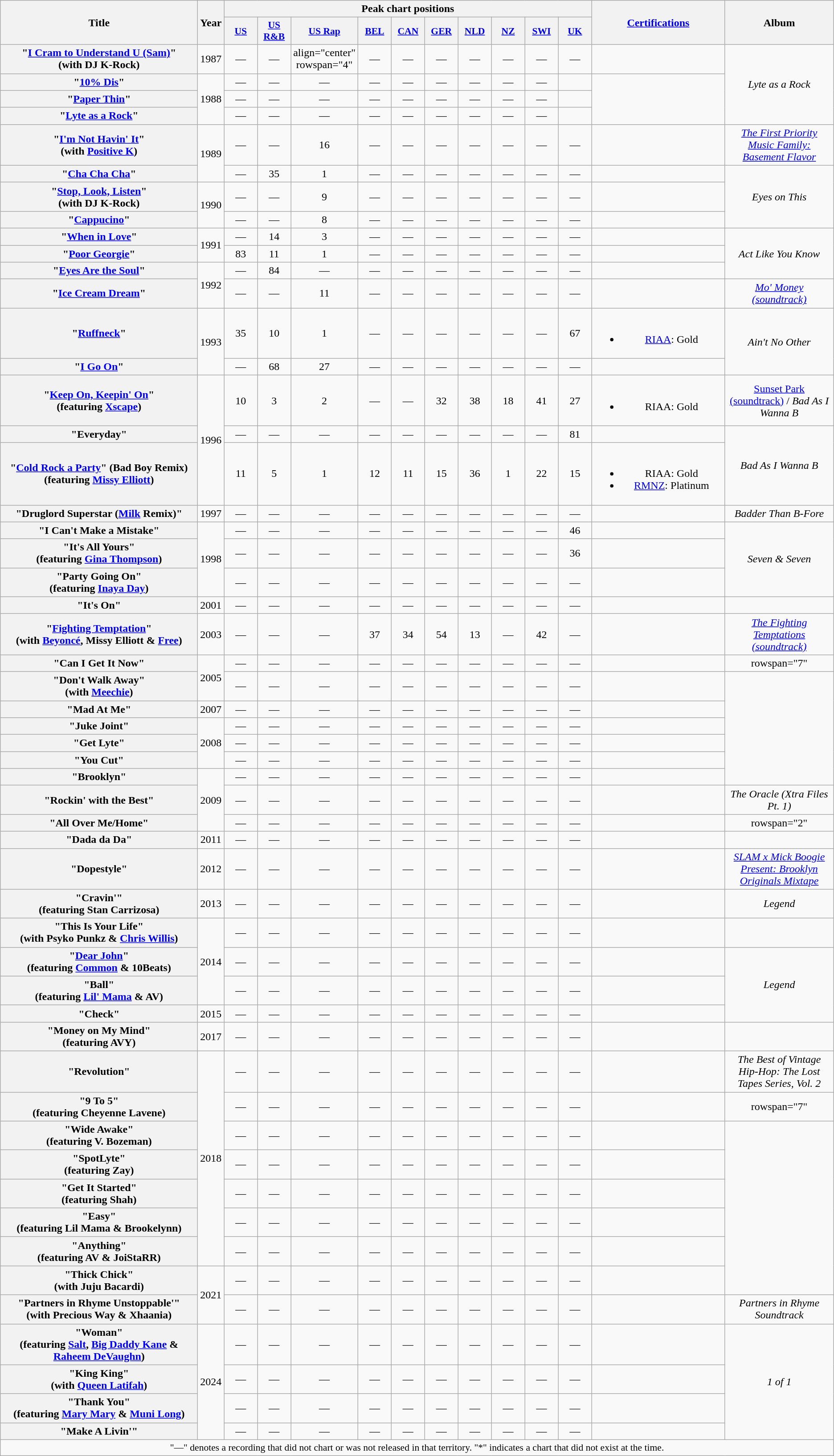<table class="wikitable plainrowheaders" style="text-align:center;" border="1">
<tr>
<th scope="col" rowspan="2" style="width:18em;">Title</th>
<th scope="col" rowspan="2">Year</th>
<th scope="col" colspan="10">Peak chart positions</th>
<th scope="col" rowspan="2" style="width:12em;"><a href='#'>Certifications</a></th>
<th scope="col" rowspan="2">Album</th>
</tr>
<tr>
<th scope="col" style="width:3em;font-size:90%;"><a href='#'>US</a><br></th>
<th scope="col" style="width:3em;font-size:90%;"><a href='#'>US R&B</a><br></th>
<th scope="col" style="width:3em;font-size:90%;"><a href='#'>US Rap</a><br></th>
<th scope="col" style="width:3em;font-size:90%;"><a href='#'>BEL</a><br></th>
<th scope="col" style="width:3em;font-size:90%;"><a href='#'>CAN</a><br></th>
<th scope="col" style="width:3em;font-size:90%;"><a href='#'>GER</a><br></th>
<th scope="col" style="width:3em;font-size:90%;"><a href='#'>NLD</a><br></th>
<th scope="col" style="width:3em;font-size:90%;"><a href='#'>NZ</a><br></th>
<th scope="col" style="width:3em;font-size:90%;"><a href='#'>SWI</a><br></th>
<th scope="col" style="width:3em;font-size:90%;"><a href='#'>UK</a><br></th>
</tr>
<tr>
<th scope="row">"<a href='#'>I Cram to Understand U (Sam)</a>"<br><span>(with DJ K-Rock)</span></th>
<td>1987</td>
<td align="center">—</td>
<td align="center">—</td>
<td>align="center" rowspan="4" </td>
<td align="center">—</td>
<td align="center">—</td>
<td align="center">—</td>
<td align="center">—</td>
<td align="center">—</td>
<td align="center">—</td>
<td align="center">—</td>
<td></td>
<td align="center" rowspan="4"><em>Lyte as a Rock</em></td>
</tr>
<tr>
<th scope="row">"<a href='#'>10% Dis</a>"</th>
<td rowspan="3">1988</td>
<td align="center">—</td>
<td align="center">—</td>
<td align="center">—</td>
<td align="center">—</td>
<td align="center">—</td>
<td align="center">—</td>
<td align="center">—</td>
<td align="center">—</td>
<td align="center">—</td>
<td></td>
</tr>
<tr>
<th scope="row">"<a href='#'>Paper Thin</a>"</th>
<td align="center">—</td>
<td align="center">—</td>
<td align="center">—</td>
<td align="center">—</td>
<td align="center">—</td>
<td align="center">—</td>
<td align="center">—</td>
<td align="center">—</td>
<td align="center">—</td>
<td></td>
</tr>
<tr>
<th scope="row">"<a href='#'>Lyte as a Rock</a>"</th>
<td align="center">—</td>
<td align="center">—</td>
<td align="center">—</td>
<td align="center">—</td>
<td align="center">—</td>
<td align="center">—</td>
<td align="center">—</td>
<td align="center">—</td>
<td align="center">—</td>
<td></td>
</tr>
<tr>
<th scope="row">"<a href='#'>I'm Not Havin' It</a>"<br><span>(with <a href='#'>Positive K</a>)</span></th>
<td rowspan="2">1989</td>
<td align="center">—</td>
<td align="center">—</td>
<td align="center">16</td>
<td align="center">—</td>
<td align="center">—</td>
<td align="center">—</td>
<td align="center">—</td>
<td align="center">—</td>
<td align="center">—</td>
<td align="center">—</td>
<td></td>
<td align="center"><em><a href='#'>The First Priority Music Family: Basement Flavor</a></em></td>
</tr>
<tr>
<th scope="row">"<a href='#'>Cha Cha Cha</a>"</th>
<td align="center">—</td>
<td align="center">35</td>
<td align="center">1</td>
<td align="center">—</td>
<td align="center">—</td>
<td align="center">—</td>
<td align="center">—</td>
<td align="center">—</td>
<td align="center">—</td>
<td align="center">—</td>
<td></td>
<td align="center" rowspan="3"><em>Eyes on This</em></td>
</tr>
<tr>
<th scope="row">"<a href='#'>Stop, Look, Listen</a>"<br><span>(with DJ K-Rock)</span></th>
<td rowspan="2">1990</td>
<td align="center">—</td>
<td align="center">—</td>
<td align="center">9</td>
<td align="center">—</td>
<td align="center">—</td>
<td align="center">—</td>
<td align="center">—</td>
<td align="center">—</td>
<td align="center">—</td>
<td align="center">—</td>
</tr>
<tr>
<th scope="row">"<a href='#'>Cappucino</a>"</th>
<td align="center">—</td>
<td align="center">—</td>
<td align="center">8</td>
<td align="center">—</td>
<td align="center">—</td>
<td align="center">—</td>
<td align="center">—</td>
<td align="center">—</td>
<td align="center">—</td>
<td align="center">—</td>
<td></td>
</tr>
<tr>
<th scope="row">"<a href='#'>When in Love</a>"</th>
<td rowspan="2">1991</td>
<td align="center">—</td>
<td align="center">14</td>
<td align="center">3</td>
<td align="center">—</td>
<td align="center">—</td>
<td align="center">—</td>
<td align="center">—</td>
<td align="center">—</td>
<td align="center">—</td>
<td align="center">—</td>
<td></td>
<td align="center" rowspan="3"><em>Act Like You Know</em></td>
</tr>
<tr>
<th scope="row">"<a href='#'>Poor Georgie</a>"</th>
<td align="center">83</td>
<td align="center">11</td>
<td align="center">1</td>
<td align="center">—</td>
<td align="center">—</td>
<td align="center">—</td>
<td align="center">—</td>
<td align="center">—</td>
<td align="center">—</td>
<td align="center">—</td>
<td></td>
</tr>
<tr>
<th scope="row">"<a href='#'>Eyes Are the Soul</a>"</th>
<td rowspan="2">1992</td>
<td align="center">—</td>
<td align="center">84</td>
<td align="center">—</td>
<td align="center">—</td>
<td align="center">—</td>
<td align="center">—</td>
<td align="center">—</td>
<td align="center">—</td>
<td align="center">—</td>
<td align="center">—</td>
<td></td>
</tr>
<tr>
<th scope="row">"<a href='#'>Ice Cream Dream</a>"</th>
<td align="center">—</td>
<td align="center">—</td>
<td align="center">11</td>
<td align="center">—</td>
<td align="center">—</td>
<td align="center">—</td>
<td align="center">—</td>
<td align="center">—</td>
<td align="center">—</td>
<td align="center">—</td>
<td></td>
<td align="center"><em><a href='#'>Mo' Money (soundtrack)</a></em></td>
</tr>
<tr>
<th scope="row">"<a href='#'>Ruffneck</a>"</th>
<td rowspan="2">1993</td>
<td align="center">35</td>
<td align="center">10</td>
<td align="center">1</td>
<td align="center">—</td>
<td align="center">—</td>
<td align="center">—</td>
<td align="center">—</td>
<td align="center">—</td>
<td align="center">—</td>
<td align="center">67</td>
<td><br><ul><li><a href='#'>RIAA</a>: Gold</li></ul></td>
<td align="center" rowspan="2"><em>Ain't No Other</em></td>
</tr>
<tr>
<th scope="row">"<a href='#'>I Go On</a>"</th>
<td align="center">—</td>
<td align="center">68</td>
<td align="center">27</td>
<td align="center">—</td>
<td align="center">—</td>
<td align="center">—</td>
<td align="center">—</td>
<td align="center">—</td>
<td align="center">—</td>
<td align="center">—</td>
<td></td>
</tr>
<tr>
<th scope="row">"<a href='#'>Keep On, Keepin' On</a>" <br><span>(featuring <a href='#'>Xscape</a>)</span></th>
<td rowspan="3">1996</td>
<td align="center">10</td>
<td align="center">3</td>
<td align="center">2</td>
<td align="center">—</td>
<td align="center">—</td>
<td align="center">32</td>
<td align="center">38</td>
<td align="center">18</td>
<td align="center">41</td>
<td align="center">27</td>
<td><br><ul><li>RIAA: Gold</li></ul></td>
<td><a href='#'>Sunset Park (soundtrack)</a> / <em>Bad As I Wanna B</em></td>
</tr>
<tr>
<th scope="row">"Everyday"</th>
<td align="center">—</td>
<td align="center">—</td>
<td align="center">—</td>
<td align="center">—</td>
<td align="center">—</td>
<td align="center">—</td>
<td align="center">—</td>
<td align="center">—</td>
<td align="center">—</td>
<td align="center">81</td>
<td></td>
<td align="center" rowspan="2"><em>Bad As I Wanna B</em></td>
</tr>
<tr>
<th scope="row">"<a href='#'>Cold Rock a Party</a>" (Bad Boy Remix)<br><span>(featuring <a href='#'>Missy Elliott</a>)</span></th>
<td align="center">11</td>
<td align="center">5</td>
<td align="center">1</td>
<td align="center">12</td>
<td align="center">11</td>
<td align="center">15</td>
<td align="center">36</td>
<td align="center">1</td>
<td align="center">22</td>
<td align="center">15</td>
<td><br><ul><li>RIAA: Gold</li><li><a href='#'>RMNZ</a>: Platinum</li></ul></td>
</tr>
<tr>
<th scope="row">"Druglord Superstar (<a href='#'>Milk</a> Remix)"</th>
<td>1997</td>
<td align="center">—</td>
<td align="center">—</td>
<td align="center">—</td>
<td align="center">—</td>
<td align="center">—</td>
<td align="center">—</td>
<td align="center">—</td>
<td align="center">—</td>
<td align="center">—</td>
<td align="center">—</td>
<td></td>
<td><em>Badder Than B-Fore</em></td>
</tr>
<tr>
<th scope="row">"I Can't Make a Mistake"</th>
<td rowspan="3">1998</td>
<td align="center">—</td>
<td align="center">—</td>
<td align="center">—</td>
<td align="center">—</td>
<td align="center">—</td>
<td align="center">—</td>
<td align="center">—</td>
<td align="center">—</td>
<td align="center">—</td>
<td align="center">46</td>
<td></td>
<td align="center" rowspan="3"><em>Seven & Seven</em></td>
</tr>
<tr>
<th scope="row">"It's All Yours" <br><span>(featuring <a href='#'>Gina Thompson</a>)</span></th>
<td align="center">—</td>
<td align="center">—</td>
<td align="center">—</td>
<td align="center">—</td>
<td align="center">—</td>
<td align="center">—</td>
<td align="center">—</td>
<td align="center">—</td>
<td align="center">—</td>
<td align="center">36</td>
<td></td>
</tr>
<tr>
<th scope="row">"Party Going On"<br><span>(featuring <a href='#'>Inaya Day</a>)</span></th>
<td align="center">—</td>
<td align="center">—</td>
<td align="center">—</td>
<td align="center">—</td>
<td align="center">—</td>
<td align="center">—</td>
<td align="center">—</td>
<td align="center">—</td>
<td align="center">—</td>
<td align="center">—</td>
<td></td>
</tr>
<tr>
<th scope="row">"It's On"</th>
<td>2001</td>
<td align="center">—</td>
<td align="center">—</td>
<td align="center">—</td>
<td align="center">—</td>
<td align="center">—</td>
<td align="center">—</td>
<td align="center">—</td>
<td align="center">—</td>
<td align="center">—</td>
<td align="center">—</td>
<td></td>
<td></td>
</tr>
<tr>
<th scope="row">"<a href='#'>Fighting Temptation</a>"<br><span>(with <a href='#'>Beyoncé</a>, Missy Elliott & <a href='#'>Free</a>)</span></th>
<td>2003</td>
<td align="center">—</td>
<td align="center">—</td>
<td align="center">—</td>
<td align="center">37</td>
<td align="center">34</td>
<td align="center">54</td>
<td align="center">13</td>
<td align="center">—</td>
<td align="center">42</td>
<td align="center">—</td>
<td></td>
<td><em><a href='#'>The Fighting Temptations (soundtrack)</a></em></td>
</tr>
<tr>
<th scope="row">"Can I Get It Now"</th>
<td rowspan="2">2005</td>
<td align="center">—</td>
<td align="center">—</td>
<td align="center">—</td>
<td align="center">—</td>
<td align="center">—</td>
<td align="center">—</td>
<td align="center">—</td>
<td align="center">—</td>
<td align="center">—</td>
<td align="center">—</td>
<td></td>
<td>rowspan="7" </td>
</tr>
<tr>
<th scope="row">"Don't Walk Away"<br><span>(with <a href='#'>Meechie</a>)</span></th>
<td align="center">—</td>
<td align="center">—</td>
<td align="center">—</td>
<td align="center">—</td>
<td align="center">—</td>
<td align="center">—</td>
<td align="center">—</td>
<td align="center">—</td>
<td align="center">—</td>
<td align="center">—</td>
<td></td>
</tr>
<tr>
<th scope="row">"Mad At Me"</th>
<td>2007</td>
<td align="center">—</td>
<td align="center">—</td>
<td align="center">—</td>
<td align="center">—</td>
<td align="center">—</td>
<td align="center">—</td>
<td align="center">—</td>
<td align="center">—</td>
<td align="center">—</td>
<td align="center">—</td>
<td></td>
</tr>
<tr>
<th scope="row">"Juke Joint"</th>
<td rowspan="3">2008</td>
<td align="center">—</td>
<td align="center">—</td>
<td align="center">—</td>
<td align="center">—</td>
<td align="center">—</td>
<td align="center">—</td>
<td align="center">—</td>
<td align="center">—</td>
<td align="center">—</td>
<td align="center">—</td>
<td></td>
</tr>
<tr>
<th scope="row">"Get Lyte"</th>
<td align="center">—</td>
<td align="center">—</td>
<td align="center">—</td>
<td align="center">—</td>
<td align="center">—</td>
<td align="center">—</td>
<td align="center">—</td>
<td align="center">—</td>
<td align="center">—</td>
<td align="center">—</td>
<td></td>
</tr>
<tr>
<th scope="row">"You Cut"</th>
<td align="center">—</td>
<td align="center">—</td>
<td align="center">—</td>
<td align="center">—</td>
<td align="center">—</td>
<td align="center">—</td>
<td align="center">—</td>
<td align="center">—</td>
<td align="center">—</td>
<td align="center">—</td>
<td></td>
</tr>
<tr>
<th scope="row">"Brooklyn"</th>
<td rowspan="3">2009</td>
<td align="center">—</td>
<td align="center">—</td>
<td align="center">—</td>
<td align="center">—</td>
<td align="center">—</td>
<td align="center">—</td>
<td align="center">—</td>
<td align="center">—</td>
<td align="center">—</td>
<td align="center">—</td>
<td></td>
</tr>
<tr>
<th scope="row">"Rockin' with the Best"</th>
<td align="center">—</td>
<td align="center">—</td>
<td align="center">—</td>
<td align="center">—</td>
<td align="center">—</td>
<td align="center">—</td>
<td align="center">—</td>
<td align="center">—</td>
<td align="center">—</td>
<td align="center">—</td>
<td></td>
<td><em>The Oracle (Xtra Files Pt. 1)</em></td>
</tr>
<tr>
<th scope="row">"All Over Me/Home"</th>
<td align="center">—</td>
<td align="center">—</td>
<td align="center">—</td>
<td align="center">—</td>
<td align="center">—</td>
<td align="center">—</td>
<td align="center">—</td>
<td align="center">—</td>
<td align="center">—</td>
<td align="center">—</td>
<td></td>
<td>rowspan="2" </td>
</tr>
<tr>
<th scope="row">"Dada da Da"</th>
<td>2011</td>
<td align="center">—</td>
<td align="center">—</td>
<td align="center">—</td>
<td align="center">—</td>
<td align="center">—</td>
<td align="center">—</td>
<td align="center">—</td>
<td align="center">—</td>
<td align="center">—</td>
<td align="center">—</td>
<td></td>
</tr>
<tr>
<th scope="row">"Dopestyle"</th>
<td>2012</td>
<td align="center">—</td>
<td align="center">—</td>
<td align="center">—</td>
<td align="center">—</td>
<td align="center">—</td>
<td align="center">—</td>
<td align="center">—</td>
<td align="center">—</td>
<td align="center">—</td>
<td align="center">—</td>
<td></td>
<td><em><a href='#'>SLAM x Mick Boogie Present: Brooklyn Originals Mixtape</a></em></td>
</tr>
<tr>
<th scope="row">"Cravin'" <br><span>(featuring Stan Carrizosa)</span></th>
<td>2013</td>
<td align="center">—</td>
<td align="center">—</td>
<td align="center">—</td>
<td align="center">—</td>
<td align="center">—</td>
<td align="center">—</td>
<td align="center">—</td>
<td align="center">—</td>
<td align="center">—</td>
<td align="center">—</td>
<td></td>
<td><em>Legend</em></td>
</tr>
<tr>
<th scope="row">"This Is Your Life"<br><span>(with Psyko Punkz & <a href='#'>Chris Willis</a>)</span></th>
<td rowspan="3">2014</td>
<td align="center">—</td>
<td align="center">—</td>
<td align="center">—</td>
<td align="center">—</td>
<td align="center">—</td>
<td align="center">—</td>
<td align="center">—</td>
<td align="center">—</td>
<td align="center">—</td>
<td align="center">—</td>
<td></td>
<td></td>
</tr>
<tr>
<th scope="row">"<a href='#'>Dear John</a>" <br><span>(featuring <a href='#'>Common</a> & 10Beats)</span></th>
<td align="center">—</td>
<td align="center">—</td>
<td align="center">—</td>
<td align="center">—</td>
<td align="center">—</td>
<td align="center">—</td>
<td align="center">—</td>
<td align="center">—</td>
<td align="center">—</td>
<td align="center">—</td>
<td></td>
<td align="center" rowspan="3"><em>Legend</em></td>
</tr>
<tr>
<th scope="row">"Ball" <br><span>(featuring <a href='#'>Lil' Mama</a> & AV)</span></th>
<td align="center">—</td>
<td align="center">—</td>
<td align="center">—</td>
<td align="center">—</td>
<td align="center">—</td>
<td align="center">—</td>
<td align="center">—</td>
<td align="center">—</td>
<td align="center">—</td>
<td align="center">—</td>
<td></td>
</tr>
<tr>
<th scope="row">"Check"</th>
<td>2015</td>
<td align="center">—</td>
<td align="center">—</td>
<td align="center">—</td>
<td align="center">—</td>
<td align="center">—</td>
<td align="center">—</td>
<td align="center">—</td>
<td align="center">—</td>
<td align="center">—</td>
<td align="center">—</td>
<td></td>
</tr>
<tr>
<th scope="row">"Money on My Mind" <br><span>(featuring AVY)</span></th>
<td>2017</td>
<td align="center">—</td>
<td align="center">—</td>
<td align="center">—</td>
<td align="center">—</td>
<td align="center">—</td>
<td align="center">—</td>
<td align="center">—</td>
<td align="center">—</td>
<td align="center">—</td>
<td align="center">—</td>
<td></td>
<td></td>
</tr>
<tr>
<th scope="row">"Revolution"</th>
<td rowspan="7">2018</td>
<td align="center">—</td>
<td align="center">—</td>
<td align="center">—</td>
<td align="center">—</td>
<td align="center">—</td>
<td align="center">—</td>
<td align="center">—</td>
<td align="center">—</td>
<td align="center">—</td>
<td align="center">—</td>
<td></td>
<td><em>The Best of Vintage Hip-Hop: The Lost Tapes Series, Vol. 2</em></td>
</tr>
<tr>
<th scope="row">"9 To 5" <br><span>(featuring Cheyenne Lavene)</span></th>
<td align="center">—</td>
<td align="center">—</td>
<td align="center">—</td>
<td align="center">—</td>
<td align="center">—</td>
<td align="center">—</td>
<td align="center">—</td>
<td align="center">—</td>
<td align="center">—</td>
<td align="center">—</td>
<td></td>
<td>rowspan="7" </td>
</tr>
<tr>
<th scope="row">"Wide Awake" <br><span>(featuring V. Bozeman)</span></th>
<td align="center">—</td>
<td align="center">—</td>
<td align="center">—</td>
<td align="center">—</td>
<td align="center">—</td>
<td align="center">—</td>
<td align="center">—</td>
<td align="center">—</td>
<td align="center">—</td>
<td align="center">—</td>
<td></td>
</tr>
<tr>
<th scope="row">"SpotLyte" <br><span>(featuring Zay)</span></th>
<td align="center">—</td>
<td align="center">—</td>
<td align="center">—</td>
<td align="center">—</td>
<td align="center">—</td>
<td align="center">—</td>
<td align="center">—</td>
<td align="center">—</td>
<td align="center">—</td>
<td align="center">—</td>
<td></td>
</tr>
<tr>
<th scope="row">"Get It Started" <br><span>(featuring Shah)</span></th>
<td align="center">—</td>
<td align="center">—</td>
<td align="center">—</td>
<td align="center">—</td>
<td align="center">—</td>
<td align="center">—</td>
<td align="center">—</td>
<td align="center">—</td>
<td align="center">—</td>
<td align="center">—</td>
<td></td>
</tr>
<tr>
<th scope="row">"Easy" <br><span>(featuring Lil Mama & Brookelynn)</span></th>
<td align="center">—</td>
<td align="center">—</td>
<td align="center">—</td>
<td align="center">—</td>
<td align="center">—</td>
<td align="center">—</td>
<td align="center">—</td>
<td align="center">—</td>
<td align="center">—</td>
<td align="center">—</td>
<td></td>
</tr>
<tr>
<th scope="row">"Anything"<br><span>(featuring AV & JoiStaRR)</span></th>
<td align="center">—</td>
<td align="center">—</td>
<td align="center">—</td>
<td align="center">—</td>
<td align="center">—</td>
<td align="center">—</td>
<td align="center">—</td>
<td align="center">—</td>
<td align="center">—</td>
<td align="center">—</td>
<td></td>
</tr>
<tr>
<th scope="row">"Thick Chick"<br><span>(with Juju Bacardi)</span></th>
<td rowspan="2">2021</td>
<td align="center">—</td>
<td align="center">—</td>
<td align="center">—</td>
<td align="center">—</td>
<td align="center">—</td>
<td align="center">—</td>
<td align="center">—</td>
<td align="center">—</td>
<td align="center">—</td>
<td align="center">—</td>
<td></td>
</tr>
<tr>
<th scope="row">"Partners in Rhyme Unstoppable'"<br><span>(with Precious Way & Xhaania)</span></th>
<td align="center">—</td>
<td align="center">—</td>
<td align="center">—</td>
<td align="center">—</td>
<td align="center">—</td>
<td align="center">—</td>
<td align="center">—</td>
<td align="center">—</td>
<td align="center">—</td>
<td align="center">—</td>
<td></td>
<td><em>Partners in Rhyme Soundtrack</em></td>
</tr>
<tr>
<th scope="row">"Woman"<br><span>(featuring <a href='#'>Salt</a>, <a href='#'>Big Daddy Kane</a> & <a href='#'>Raheem DeVaughn</a>)</span></th>
<td rowspan="4">2024</td>
<td align="center">—</td>
<td align="center">—</td>
<td align="center">—</td>
<td align="center">—</td>
<td align="center">—</td>
<td align="center">—</td>
<td align="center">—</td>
<td align="center">—</td>
<td align="center">—</td>
<td align="center">—</td>
<td></td>
<td rowspan="4"><em>1 of 1</em></td>
</tr>
<tr>
<th scope="row">"King King"<br><span>(with <a href='#'>Queen Latifah</a>)</span></th>
<td align="center">—</td>
<td align="center">—</td>
<td align="center">—</td>
<td align="center">—</td>
<td align="center">—</td>
<td align="center">—</td>
<td align="center">—</td>
<td align="center">—</td>
<td align="center">—</td>
<td align="center">—</td>
<td></td>
</tr>
<tr>
<th scope="row">"Thank You"<br><span>(featuring <a href='#'>Mary Mary</a> & <a href='#'>Muni Long</a>)</span></th>
<td align="center">—</td>
<td align="center">—</td>
<td align="center">—</td>
<td align="center">—</td>
<td align="center">—</td>
<td align="center">—</td>
<td align="center">—</td>
<td align="center">—</td>
<td align="center">—</td>
<td align="center">—</td>
<td></td>
</tr>
<tr>
<th scope="row">"Make A Livin'"</th>
<td align="center">—</td>
<td align="center">—</td>
<td align="center">—</td>
<td align="center">—</td>
<td align="center">—</td>
<td align="center">—</td>
<td align="center">—</td>
<td align="center">—</td>
<td align="center">—</td>
<td align="center">—</td>
<td></td>
</tr>
<tr>
<td colspan="15" style="font-size:90%">"—" denotes a recording that did not chart or was not released in that territory. "*" indicates a chart that did not exist at the time.</td>
</tr>
</table>
